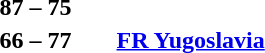<table style="text-align:center">
<tr>
<th width=200></th>
<th width=100></th>
<th width=200></th>
</tr>
<tr>
<td align=right><strong></strong></td>
<td><strong>87 – 75</strong></td>
<td align=left></td>
</tr>
<tr>
<td align=right></td>
<td><strong>66 – 77</strong></td>
<td align=left><strong> <a href='#'>FR Yugoslavia</a></strong></td>
</tr>
</table>
